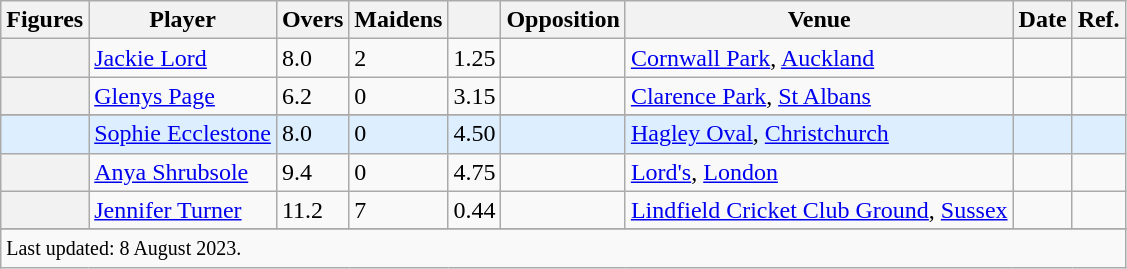<table class="wikitable sortable">
<tr>
<th>Figures</th>
<th>Player</th>
<th>Overs</th>
<th>Maidens</th>
<th></th>
<th>Opposition</th>
<th class=unsortable>Venue</th>
<th>Date</th>
<th class=unsortable>Ref.</th>
</tr>
<tr>
<th></th>
<td> <a href='#'>Jackie Lord</a></td>
<td>8.0</td>
<td>2</td>
<td>1.25</td>
<td></td>
<td><a href='#'>Cornwall Park</a>, <a href='#'>Auckland</a></td>
<td></td>
<td></td>
</tr>
<tr>
<th></th>
<td> <a href='#'>Glenys Page</a></td>
<td>6.2</td>
<td>0</td>
<td>3.15</td>
<td></td>
<td><a href='#'>Clarence Park</a>, <a href='#'>St Albans</a></td>
<td></td>
<td></td>
</tr>
<tr>
</tr>
<tr style="background-color:#def;">
<th style="background-color:#def;"></th>
<td> <a href='#'>Sophie Ecclestone</a></td>
<td>8.0</td>
<td>0</td>
<td>4.50</td>
<td></td>
<td><a href='#'>Hagley Oval</a>, <a href='#'>Christchurch</a></td>
<td></td>
<td></td>
</tr>
<tr>
<th></th>
<td> <a href='#'>Anya Shrubsole</a></td>
<td>9.4</td>
<td>0</td>
<td>4.75</td>
<td></td>
<td><a href='#'>Lord's</a>, <a href='#'>London</a></td>
<td><a href='#'></a></td>
<td></td>
</tr>
<tr>
<th></th>
<td> <a href='#'>Jennifer Turner</a></td>
<td>11.2</td>
<td>7</td>
<td>0.44</td>
<td></td>
<td><a href='#'>Lindfield Cricket Club Ground</a>, <a href='#'>Sussex</a></td>
<td></td>
<td></td>
</tr>
<tr>
</tr>
<tr class=sortbottom>
<td colspan="9"><small>Last updated: 8 August 2023.</small></td>
</tr>
</table>
